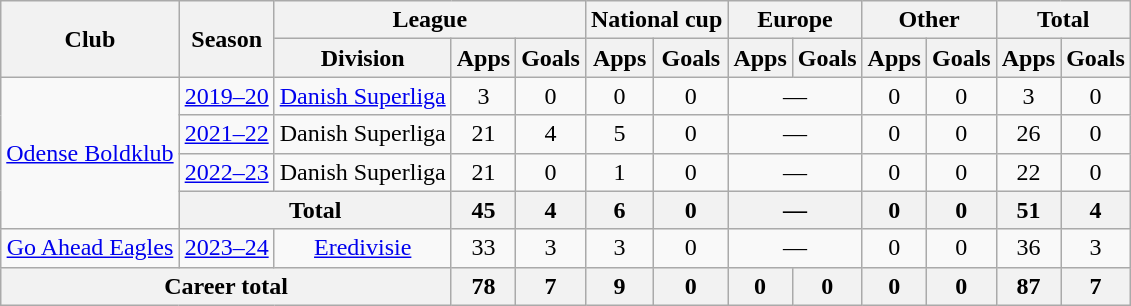<table class="wikitable" style="text-align:center">
<tr>
<th rowspan="2">Club</th>
<th rowspan="2">Season</th>
<th colspan="3">League</th>
<th colspan="2">National cup</th>
<th colspan="2">Europe</th>
<th colspan="2">Other</th>
<th colspan="2">Total</th>
</tr>
<tr>
<th>Division</th>
<th>Apps</th>
<th>Goals</th>
<th>Apps</th>
<th>Goals</th>
<th>Apps</th>
<th>Goals</th>
<th>Apps</th>
<th>Goals</th>
<th>Apps</th>
<th>Goals</th>
</tr>
<tr>
<td rowspan="4"><a href='#'>Odense Boldklub</a></td>
<td><a href='#'>2019–20</a></td>
<td><a href='#'>Danish Superliga</a></td>
<td>3</td>
<td>0</td>
<td>0</td>
<td>0</td>
<td colspan="2">—</td>
<td>0</td>
<td>0</td>
<td>3</td>
<td>0</td>
</tr>
<tr>
<td><a href='#'>2021–22</a></td>
<td>Danish Superliga</td>
<td>21</td>
<td>4</td>
<td>5</td>
<td>0</td>
<td colspan="2">—</td>
<td>0</td>
<td>0</td>
<td>26</td>
<td>0</td>
</tr>
<tr>
<td><a href='#'>2022–23</a></td>
<td>Danish Superliga</td>
<td>21</td>
<td>0</td>
<td>1</td>
<td>0</td>
<td colspan="2">—</td>
<td>0</td>
<td>0</td>
<td>22</td>
<td>0</td>
</tr>
<tr>
<th colspan="2">Total</th>
<th>45</th>
<th>4</th>
<th>6</th>
<th>0</th>
<th colspan="2">—</th>
<th>0</th>
<th>0</th>
<th>51</th>
<th>4</th>
</tr>
<tr>
<td rowspan="1"><a href='#'>Go Ahead Eagles</a></td>
<td><a href='#'>2023–24</a></td>
<td><a href='#'>Eredivisie</a></td>
<td>33</td>
<td>3</td>
<td>3</td>
<td>0</td>
<td colspan="2">—</td>
<td>0</td>
<td>0</td>
<td>36</td>
<td>3</td>
</tr>
<tr>
<th colspan="3">Career total</th>
<th>78</th>
<th>7</th>
<th>9</th>
<th>0</th>
<th>0</th>
<th>0</th>
<th>0</th>
<th>0</th>
<th>87</th>
<th>7</th>
</tr>
</table>
